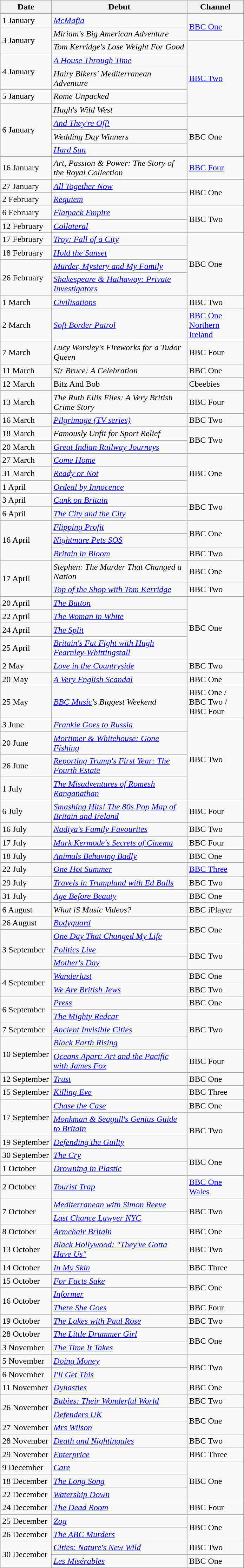<table class="wikitable">
<tr>
<th width=90>Date</th>
<th width=250>Debut</th>
<th width=100>Channel</th>
</tr>
<tr>
<td>1 January</td>
<td><em><a href='#'>McMafia</a></em></td>
<td rowspan="2"><a href='#'>BBC One</a></td>
</tr>
<tr>
<td rowspan="2">3 January</td>
<td><em>Miriam's Big American Adventure</em></td>
</tr>
<tr>
<td><em>Tom Kerridge's Lose Weight For Good</em></td>
<td rowspan="5"><a href='#'>BBC Two</a></td>
</tr>
<tr>
<td rowspan="2">4 January</td>
<td><em><a href='#'>A House Through Time</a></em></td>
</tr>
<tr>
<td><em>Hairy Bikers' Mediterranean Adventure</em></td>
</tr>
<tr>
<td>5 January</td>
<td><em>Rome Unpacked</em></td>
</tr>
<tr>
<td rowspan="4">6 January</td>
<td><em>Hugh's Wild West</em></td>
</tr>
<tr>
<td><em><a href='#'>And They're Off!</a></em></td>
<td rowspan="3">BBC One</td>
</tr>
<tr>
<td><em>Wedding Day Winners</em></td>
</tr>
<tr>
<td><em><a href='#'>Hard Sun</a></em></td>
</tr>
<tr>
<td>16 January</td>
<td><em>Art, Passion & Power: The Story of the Royal Collection</em></td>
<td><a href='#'>BBC Four</a></td>
</tr>
<tr>
<td>27 January</td>
<td><em><a href='#'>All Together Now</a></em></td>
<td rowspan="2">BBC One</td>
</tr>
<tr>
<td>2 February</td>
<td><em><a href='#'>Requiem</a></em></td>
</tr>
<tr>
<td>6 February</td>
<td><em><a href='#'>Flatpack Empire</a></em></td>
<td rowspan="2">BBC Two</td>
</tr>
<tr>
<td>12 February</td>
<td><em><a href='#'>Collateral</a></em></td>
</tr>
<tr>
<td>17 February</td>
<td><em><a href='#'>Troy: Fall of a City</a></em></td>
<td rowspan="4">BBC One</td>
</tr>
<tr>
<td>18 February</td>
<td><em><a href='#'>Hold the Sunset</a></em></td>
</tr>
<tr>
<td rowspan="2">26 February</td>
<td><em><a href='#'>Murder, Mystery and My Family</a></em></td>
</tr>
<tr>
<td><em><a href='#'>Shakespeare & Hathaway: Private Investigators</a></em></td>
</tr>
<tr>
<td>1 March</td>
<td><em><a href='#'>Civilisations</a></em></td>
<td>BBC Two</td>
</tr>
<tr>
<td>2 March</td>
<td><em><a href='#'>Soft Border Patrol</a></em></td>
<td><a href='#'>BBC One Northern Ireland</a></td>
</tr>
<tr>
<td>7 March</td>
<td><em>Lucy Worsley's Fireworks for a Tudor Queen</em></td>
<td>BBC Four</td>
</tr>
<tr>
<td>11 March</td>
<td><em>Sir Bruce: A Celebration</em></td>
<td>BBC One</td>
</tr>
<tr>
<td>12 March</td>
<td>Bitz And Bob</td>
<td>Cbeebies</td>
</tr>
<tr>
<td>13 March</td>
<td><em>The Ruth Ellis Files: A Very British Crime Story</em></td>
<td>BBC Four</td>
</tr>
<tr>
<td>16 March</td>
<td><em><a href='#'>Pilgrimage (TV series)</a></em></td>
<td>BBC Two</td>
</tr>
<tr>
<td>18 March</td>
<td><em>Famously Unfit for Sport Relief</em></td>
<td rowspan="2">BBC Two</td>
</tr>
<tr>
<td>20 March</td>
<td><em><a href='#'>Great Indian Railway Journeys</a></em></td>
</tr>
<tr>
<td>27 March</td>
<td><em><a href='#'>Come Home</a></em></td>
<td rowspan="3">BBC One</td>
</tr>
<tr>
<td>31 March</td>
<td><em><a href='#'>Ready or Not</a></em></td>
</tr>
<tr>
<td>1 April</td>
<td><em><a href='#'>Ordeal by Innocence</a></em></td>
</tr>
<tr>
<td>3 April</td>
<td><em><a href='#'>Cunk on Britain</a></em></td>
<td rowspan="2">BBC Two</td>
</tr>
<tr>
<td>6 April</td>
<td><em><a href='#'>The City and the City</a></em></td>
</tr>
<tr>
<td rowspan="3">16 April</td>
<td><em><a href='#'>Flipping Profit</a></em></td>
<td rowspan="2">BBC One</td>
</tr>
<tr>
<td><em><a href='#'>Nightmare Pets SOS</a></em></td>
</tr>
<tr>
<td><em><a href='#'>Britain in Bloom</a></em></td>
<td>BBC Two</td>
</tr>
<tr>
<td rowspan="2">17 April</td>
<td><em>Stephen: The Murder That Changed a Nation</em></td>
<td>BBC One</td>
</tr>
<tr>
<td><em><a href='#'>Top of the Shop with Tom Kerridge</a></em></td>
<td>BBC Two</td>
</tr>
<tr>
<td>20 April</td>
<td><em><a href='#'>The Button</a></em></td>
<td rowspan="4">BBC One</td>
</tr>
<tr>
<td>22 April</td>
<td><em><a href='#'>The Woman in White</a></em></td>
</tr>
<tr>
<td>24 April</td>
<td><em><a href='#'>The Split</a></em></td>
</tr>
<tr>
<td>25 April</td>
<td><em><a href='#'>Britain's Fat Fight with Hugh Fearnley-Whittingstall</a></em></td>
</tr>
<tr>
<td>2 May</td>
<td><em><a href='#'>Love in the Countryside</a></em></td>
<td>BBC Two</td>
</tr>
<tr>
<td>20 May</td>
<td><em><a href='#'>A Very English Scandal</a></em></td>
<td>BBC One</td>
</tr>
<tr>
<td>25 May</td>
<td><em><a href='#'>BBC Music</a>'s Biggest Weekend</em></td>
<td>BBC One / BBC Two / BBC Four</td>
</tr>
<tr>
<td>3 June</td>
<td><em><a href='#'>Frankie Goes to Russia</a></em></td>
<td rowspan="4">BBC Two</td>
</tr>
<tr>
<td>20 June</td>
<td><em><a href='#'>Mortimer & Whitehouse: Gone Fishing</a></em></td>
</tr>
<tr>
<td>26 June</td>
<td><em><a href='#'>Reporting Trump's First Year: The Fourth Estate</a></em></td>
</tr>
<tr>
<td>1 July</td>
<td><em><a href='#'>The Misadventures of Romesh Ranganathan</a></em></td>
</tr>
<tr>
<td>6 July</td>
<td><em><a href='#'>Smashing Hits! The 80s Pop Map of Britain and Ireland</a></em></td>
<td>BBC Four</td>
</tr>
<tr>
<td>16 July</td>
<td><em><a href='#'>Nadiya's Family Favourites</a></em></td>
<td>BBC Two</td>
</tr>
<tr>
<td>17 July</td>
<td><em><a href='#'>Mark Kermode's Secrets of Cinema</a></em></td>
<td>BBC Four</td>
</tr>
<tr>
<td>18 July</td>
<td><em><a href='#'>Animals Behaving Badly</a></em></td>
<td>BBC One</td>
</tr>
<tr>
<td>22 July</td>
<td><em><a href='#'>One Hot Summer</a></em></td>
<td><a href='#'>BBC Three</a></td>
</tr>
<tr>
<td>29 July</td>
<td><em><a href='#'>Travels in Trumpland with Ed Balls</a></em></td>
<td>BBC Two</td>
</tr>
<tr>
<td>31 July</td>
<td><em><a href='#'>Age Before Beauty</a></em></td>
<td>BBC One</td>
</tr>
<tr>
<td>6 August</td>
<td><em>What iS Music Videos?</em></td>
<td>BBC iPlayer</td>
</tr>
<tr>
<td>26 August</td>
<td><em><a href='#'>Bodyguard</a></em></td>
<td rowspan="2">BBC One</td>
</tr>
<tr>
<td rowspan="3">3 September</td>
<td><em><a href='#'>One Day That Changed My Life</a></em></td>
</tr>
<tr>
<td><em><a href='#'>Politics Live</a></em></td>
<td rowspan="2">BBC Two</td>
</tr>
<tr>
<td><em><a href='#'>Mother's Day</a></em></td>
</tr>
<tr>
<td rowspan="2">4 September</td>
<td><em><a href='#'>Wanderlust</a></em></td>
<td>BBC One</td>
</tr>
<tr>
<td><em><a href='#'>We Are British Jews</a></em></td>
<td>BBC Two</td>
</tr>
<tr>
<td rowspan="2">6 September</td>
<td><em><a href='#'>Press</a></em></td>
<td>BBC One</td>
</tr>
<tr>
<td><em><a href='#'>The Mighty Redcar</a></em></td>
<td rowspan="3">BBC Two</td>
</tr>
<tr>
<td>7 September</td>
<td><em><a href='#'>Ancient Invisible Cities</a></em></td>
</tr>
<tr>
<td rowspan="2">10 September</td>
<td><em><a href='#'>Black Earth Rising</a></em></td>
</tr>
<tr>
<td><em><a href='#'>Oceans Apart: Art and the Pacific with James Fox</a></em></td>
<td>BBC Four</td>
</tr>
<tr>
<td>12 September</td>
<td><em><a href='#'>Trust</a></em></td>
<td>BBC One</td>
</tr>
<tr>
<td>15 September</td>
<td><em><a href='#'>Killing Eve</a></em></td>
<td>BBC Three</td>
</tr>
<tr>
<td rowspan="2">17 September</td>
<td><em><a href='#'>Chase the Case</a></em></td>
<td>BBC One</td>
</tr>
<tr>
<td><em><a href='#'>Monkman & Seagull's Genius Guide to Britain</a></em></td>
<td rowspan="2">BBC Two</td>
</tr>
<tr>
<td>19 September</td>
<td><em><a href='#'>Defending the Guilty</a></em></td>
</tr>
<tr>
<td>30 September</td>
<td><em><a href='#'>The Cry</a></em></td>
<td rowspan="2">BBC One</td>
</tr>
<tr>
<td>1 October</td>
<td><em><a href='#'>Drowning in Plastic</a></em></td>
</tr>
<tr>
<td>2 October</td>
<td><em><a href='#'>Tourist Trap</a></em></td>
<td><a href='#'>BBC One Wales</a></td>
</tr>
<tr>
<td rowspan="2">7 October</td>
<td><em><a href='#'>Mediterranean with Simon Reeve</a></em></td>
<td rowspan="2">BBC Two</td>
</tr>
<tr>
<td><em><a href='#'>Last Chance Lawyer NYC</a></em></td>
</tr>
<tr>
<td>8 October</td>
<td><em><a href='#'>Armchair Britain</a></em></td>
<td>BBC One</td>
</tr>
<tr>
<td>13 October</td>
<td><em><a href='#'>Black Hollywood: "They've Gotta Have Us"</a></em></td>
<td>BBC Two</td>
</tr>
<tr>
<td>14 October</td>
<td><em><a href='#'>In My Skin</a></em></td>
<td>BBC Three</td>
</tr>
<tr>
<td>15 October</td>
<td><em><a href='#'>For Facts Sake</a></em></td>
<td rowspan="2">BBC One</td>
</tr>
<tr>
<td rowspan="2">16 October</td>
<td><em><a href='#'>Informer</a></em></td>
</tr>
<tr>
<td><em><a href='#'>There She Goes</a></em></td>
<td>BBC Four</td>
</tr>
<tr>
<td>19 October</td>
<td><em><a href='#'>The Lakes with Paul Rose</a></em></td>
<td>BBC Two</td>
</tr>
<tr>
<td>28 October</td>
<td><em><a href='#'>The Little Drummer Girl</a></em></td>
<td rowspan="2">BBC One</td>
</tr>
<tr>
<td>3 November</td>
<td><em><a href='#'>The Time It Takes</a></em></td>
</tr>
<tr>
<td>5 November</td>
<td><em><a href='#'>Doing Money</a></em></td>
<td rowspan="2">BBC Two</td>
</tr>
<tr>
<td>6 November</td>
<td><em><a href='#'>I'll Get This</a></em></td>
</tr>
<tr>
<td>11 November</td>
<td><em><a href='#'>Dynasties</a></em></td>
<td>BBC One</td>
</tr>
<tr>
<td rowspan="2">26 November</td>
<td><em><a href='#'>Babies: Their Wonderful World</a></em></td>
<td>BBC Two</td>
</tr>
<tr>
<td><em><a href='#'>Defenders UK</a></em></td>
<td rowspan="2">BBC One</td>
</tr>
<tr>
<td>27 November</td>
<td><em><a href='#'>Mrs Wilson</a></em></td>
</tr>
<tr>
<td>28 November</td>
<td><em><a href='#'>Death and Nightingales</a></em></td>
<td>BBC Two</td>
</tr>
<tr>
<td>29 November</td>
<td><em><a href='#'>Enterprice</a></em></td>
<td>BBC Three</td>
</tr>
<tr>
<td>9 December</td>
<td><em><a href='#'>Care</a></em></td>
<td rowspan="3">BBC One</td>
</tr>
<tr>
<td>18 December</td>
<td><em><a href='#'>The Long Song</a></em></td>
</tr>
<tr>
<td>22 December</td>
<td><em><a href='#'>Watership Down</a></em></td>
</tr>
<tr>
<td>24 December</td>
<td><em><a href='#'>The Dead Room</a></em></td>
<td>BBC Four</td>
</tr>
<tr>
<td>25 December</td>
<td><em><a href='#'>Zog</a></em></td>
<td rowspan="2">BBC One</td>
</tr>
<tr>
<td>26 December</td>
<td><em><a href='#'>The ABC Murders</a></em></td>
</tr>
<tr>
<td rowspan="2">30 December</td>
<td><em><a href='#'>Cities: Nature's New Wild</a></em></td>
<td>BBC Two</td>
</tr>
<tr>
<td><em><a href='#'>Les Misérables</a></em></td>
<td>BBC One</td>
</tr>
</table>
